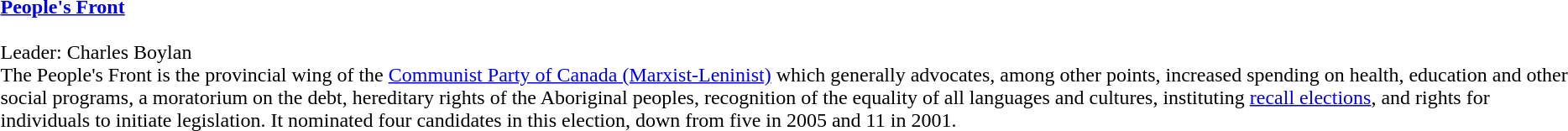<table>
<tr>
<td> </td>
<td><strong><a href='#'>People's Front</a></strong><br><br>Leader: Charles Boylan<br>The People's Front is the provincial wing of the <a href='#'>Communist Party of Canada (Marxist-Leninist)</a> which generally advocates, among other points, increased spending on health, education and other social programs, a moratorium on the debt, hereditary rights of the Aboriginal peoples, recognition of the equality of all languages and cultures, instituting <a href='#'>recall elections</a>, and rights for individuals to initiate legislation. It nominated four candidates in this election, down from five in 2005 and 11 in 2001.</td>
</tr>
</table>
